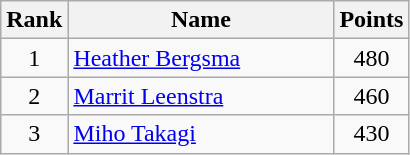<table class="wikitable" border="1">
<tr>
<th width=30>Rank</th>
<th width=170>Name</th>
<th width=25>Points</th>
</tr>
<tr align="center">
<td>1</td>
<td align="left"> <a href='#'>Heather Bergsma</a></td>
<td>480</td>
</tr>
<tr align="center">
<td>2</td>
<td align="left"> <a href='#'>Marrit Leenstra</a></td>
<td>460</td>
</tr>
<tr align="center">
<td>3</td>
<td align="left"> <a href='#'>Miho Takagi</a></td>
<td>430</td>
</tr>
</table>
